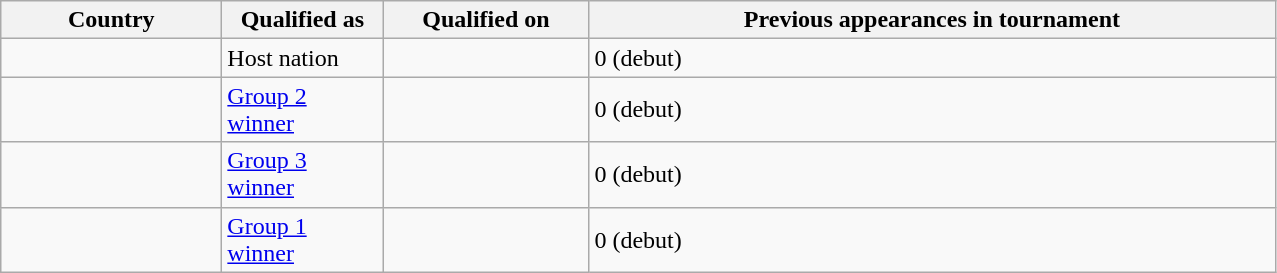<table class="wikitable sortable">
<tr>
<th scope="col" style="width:140px;">Country</th>
<th scope="col" style="width:100px;">Qualified as</th>
<th scope="col" style="width:130px;">Qualified on</th>
<th scope="col" style="width:450px;">Previous appearances in tournament</th>
</tr>
<tr>
<td></td>
<td>Host nation</td>
<td></td>
<td>0 (debut)</td>
</tr>
<tr>
<td></td>
<td><a href='#'>Group 2 winner</a></td>
<td></td>
<td>0 (debut)</td>
</tr>
<tr>
<td></td>
<td><a href='#'>Group 3 winner</a></td>
<td></td>
<td>0 (debut)</td>
</tr>
<tr>
<td></td>
<td><a href='#'>Group 1 winner</a></td>
<td></td>
<td>0 (debut)</td>
</tr>
</table>
